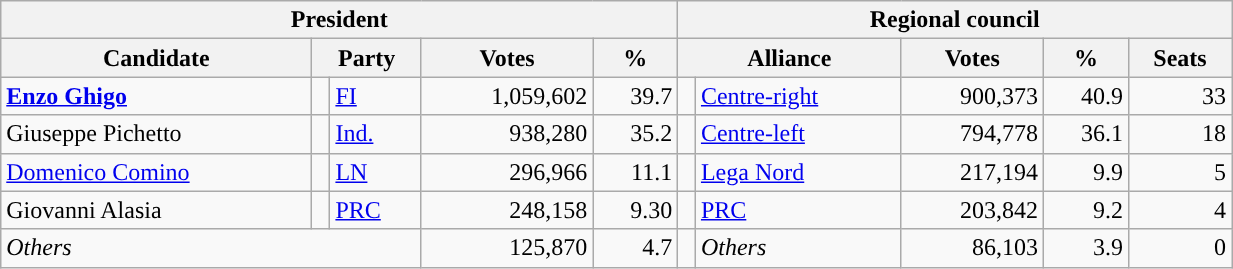<table class="wikitable" style="text-align:right; style="width=65%">
<tr>
<th colspan="5">President</th>
<th colspan="7">Regional council</th>
</tr>
<tr>
<th>Candidate</th>
<th colspan="2">Party</th>
<th>Votes</th>
<th>%</th>
<th colspan="2">Alliance</th>
<th>Votes</th>
<th>%</th>
<th>Seats</th>
</tr>
<tr>
<td style="text-align:left"><strong><a href='#'>Enzo Ghigo</a></strong></td>
<td></td>
<td style="text-align:left"><a href='#'>FI</a></td>
<td>1,059,602</td>
<td>39.7</td>
<td></td>
<td style="text-align:left"><a href='#'>Centre-right</a></td>
<td>900,373</td>
<td>40.9</td>
<td>33</td>
</tr>
<tr>
<td style="text-align:left">Giuseppe Pichetto</td>
<td></td>
<td style="text-align:left"><a href='#'>Ind.</a></td>
<td>938,280</td>
<td>35.2</td>
<td></td>
<td style="text-align:left"><a href='#'>Centre-left</a></td>
<td>794,778</td>
<td>36.1</td>
<td>18</td>
</tr>
<tr>
<td style="text-align:left"><a href='#'>Domenico Comino</a></td>
<td></td>
<td style="text-align:left"><a href='#'>LN</a></td>
<td>296,966</td>
<td>11.1</td>
<td></td>
<td style="text-align:left"><a href='#'>Lega Nord</a></td>
<td>217,194</td>
<td>9.9</td>
<td>5</td>
</tr>
<tr>
<td style="text-align:left">Giovanni Alasia</td>
<td></td>
<td style="text-align:left"><a href='#'>PRC</a></td>
<td>248,158</td>
<td>9.30</td>
<td></td>
<td style="text-align:left"><a href='#'>PRC</a></td>
<td>203,842</td>
<td>9.2</td>
<td>4</td>
</tr>
<tr>
<td colspan="3" style="text-align:left"><em>Others</em></td>
<td>125,870</td>
<td>4.7</td>
<td></td>
<td style="text-align:left"><em>Others</em></td>
<td>86,103</td>
<td>3.9</td>
<td>0</td>
</tr>
</table>
